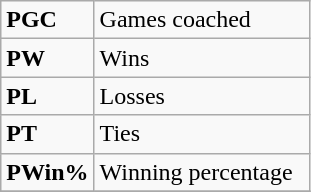<table class="wikitable">
<tr>
<td><strong>PGC</strong></td>
<td>Games coached</td>
</tr>
<tr>
<td><strong>PW</strong></td>
<td>Wins</td>
</tr>
<tr>
<td><strong>PL</strong></td>
<td>Losses</td>
</tr>
<tr>
<td><strong>PT</strong></td>
<td>Ties</td>
</tr>
<tr>
<td><strong>PWin%</strong></td>
<td>Winning percentage  </td>
</tr>
<tr>
</tr>
</table>
